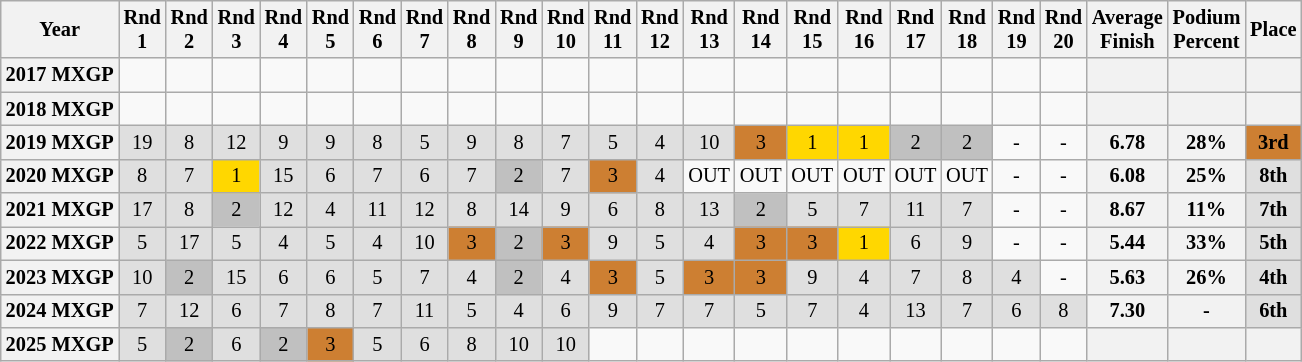<table class="wikitable" style="font-size: 85%; text-align:center">
<tr valign="top">
<th valign="middle">Year</th>
<th>Rnd<br>1</th>
<th>Rnd<br>2</th>
<th>Rnd<br>3</th>
<th>Rnd<br>4</th>
<th>Rnd<br>5</th>
<th>Rnd<br>6</th>
<th>Rnd<br>7</th>
<th>Rnd<br>8</th>
<th>Rnd<br>9</th>
<th>Rnd<br>10</th>
<th>Rnd<br>11</th>
<th>Rnd<br>12</th>
<th>Rnd<br>13</th>
<th>Rnd<br>14</th>
<th>Rnd<br>15</th>
<th>Rnd<br>16</th>
<th>Rnd<br>17</th>
<th>Rnd<br>18</th>
<th>Rnd<br>19</th>
<th>Rnd<br>20</th>
<th valign="middle">Average<br>Finish</th>
<th valign="middle">Podium<br>Percent</th>
<th valign="middle">Place</th>
</tr>
<tr>
<th>2017 MXGP</th>
<td></td>
<td></td>
<td></td>
<td></td>
<td></td>
<td></td>
<td></td>
<td></td>
<td></td>
<td></td>
<td></td>
<td></td>
<td></td>
<td></td>
<td></td>
<td></td>
<td></td>
<td></td>
<td></td>
<td></td>
<th></th>
<th></th>
<th></th>
</tr>
<tr>
<th>2018 MXGP</th>
<td></td>
<td></td>
<td></td>
<td></td>
<td></td>
<td></td>
<td></td>
<td></td>
<td></td>
<td></td>
<td></td>
<td></td>
<td></td>
<td></td>
<td></td>
<td></td>
<td></td>
<td></td>
<td></td>
<td></td>
<th></th>
<th></th>
<th></th>
</tr>
<tr>
<th>2019 MXGP</th>
<td style="background:#dfdfdf;">19</td>
<td style="background:#dfdfdf;">8</td>
<td style="background:#dfdfdf;">12</td>
<td style="background:#dfdfdf;">9</td>
<td style="background:#dfdfdf;">9</td>
<td style="background:#dfdfdf;">8</td>
<td style="background:#dfdfdf;">5</td>
<td style="background:#dfdfdf;">9</td>
<td style="background:#dfdfdf;">8</td>
<td style="background:#dfdfdf;">7</td>
<td style="background:#dfdfdf;">5</td>
<td style="background:#dfdfdf;">4</td>
<td style="background:#dfdfdf;">10</td>
<td style="background:#CD7F32;">3</td>
<td style="background:gold;">1</td>
<td style="background:gold;">1</td>
<td style="background: silver;">2</td>
<td style="background: silver;">2</td>
<td>-</td>
<td>-</td>
<th>6.78</th>
<th>28%</th>
<th style="background:#CD7F32;">3rd</th>
</tr>
<tr>
<th>2020 MXGP</th>
<td style="background:#dfdfdf;">8</td>
<td style="background:#dfdfdf;">7</td>
<td style="background:gold;">1</td>
<td style="background:#dfdfdf;">15</td>
<td style="background:#dfdfdf;">6</td>
<td style="background:#dfdfdf;">7</td>
<td style="background:#dfdfdf;">6</td>
<td style="background:#dfdfdf;">7</td>
<td style="background: silver;">2</td>
<td style="background:#dfdfdf;">7</td>
<td style="background:#CD7F32;">3</td>
<td style="background:#dfdfdf;">4</td>
<td>OUT</td>
<td>OUT</td>
<td>OUT</td>
<td>OUT</td>
<td>OUT</td>
<td>OUT</td>
<td>-</td>
<td>-</td>
<th>6.08</th>
<th>25%</th>
<th style="background:#dfdfdf;">8th</th>
</tr>
<tr>
<th>2021 MXGP</th>
<td style="background:#dfdfdf;">17</td>
<td style="background:#dfdfdf;">8</td>
<td style="background: silver;">2</td>
<td style="background:#dfdfdf;">12</td>
<td style="background:#dfdfdf;">4</td>
<td style="background:#dfdfdf;">11</td>
<td style="background:#dfdfdf;">12</td>
<td style="background:#dfdfdf;">8</td>
<td style="background:#dfdfdf;">14</td>
<td style="background:#dfdfdf;">9</td>
<td style="background:#dfdfdf;">6</td>
<td style="background:#dfdfdf;">8</td>
<td style="background:#dfdfdf;">13</td>
<td style="background: silver;">2</td>
<td style="background:#dfdfdf;">5</td>
<td style="background:#dfdfdf;">7</td>
<td style="background:#dfdfdf;">11</td>
<td style="background:#dfdfdf;">7</td>
<td>-</td>
<td>-</td>
<th>8.67</th>
<th>11%</th>
<th style="background:#dfdfdf;">7th</th>
</tr>
<tr>
<th>2022 MXGP</th>
<td style="background:#dfdfdf;">5</td>
<td style="background:#dfdfdf;">17</td>
<td style="background:#dfdfdf;">5</td>
<td style="background:#dfdfdf;">4</td>
<td style="background:#dfdfdf;">5</td>
<td style="background:#dfdfdf;">4</td>
<td style="background:#dfdfdf;">10</td>
<td style="background:#CD7F32;">3</td>
<td style="background: silver;">2</td>
<td style="background:#CD7F32;">3</td>
<td style="background:#dfdfdf;">9</td>
<td style="background:#dfdfdf;">5</td>
<td style="background:#dfdfdf;">4</td>
<td style="background:#CD7F32;">3</td>
<td style="background:#CD7F32;">3</td>
<td style="background:gold;">1</td>
<td style="background:#dfdfdf;">6</td>
<td style="background:#dfdfdf;">9</td>
<td>-</td>
<td>-</td>
<th>5.44</th>
<th>33%</th>
<th style="background:#dfdfdf;">5th</th>
</tr>
<tr>
<th>2023 MXGP</th>
<td style="background:#dfdfdf;">10</td>
<td style="background: silver;">2</td>
<td style="background:#dfdfdf;">15</td>
<td style="background:#dfdfdf;">6</td>
<td style="background:#dfdfdf;">6</td>
<td style="background:#dfdfdf;">5</td>
<td style="background:#dfdfdf;">7</td>
<td style="background:#dfdfdf;">4</td>
<td style="background: silver;">2</td>
<td style="background:#dfdfdf;">4</td>
<td style="background:#CD7F32;">3</td>
<td style="background:#dfdfdf;">5</td>
<td style="background:#CD7F32;">3</td>
<td style="background:#CD7F32;">3</td>
<td style="background:#dfdfdf;">9</td>
<td style="background:#dfdfdf;">4</td>
<td style="background:#dfdfdf;">7</td>
<td style="background:#dfdfdf;">8</td>
<td style="background:#dfdfdf;">4</td>
<td>-</td>
<th>5.63</th>
<th>26%</th>
<th style="background:#dfdfdf;">4th</th>
</tr>
<tr>
<th>2024 MXGP</th>
<td style="background:#dfdfdf;">7</td>
<td style="background:#dfdfdf;">12</td>
<td style="background:#dfdfdf;">6</td>
<td style="background:#dfdfdf;">7</td>
<td style="background:#dfdfdf;">8</td>
<td style="background:#dfdfdf;">7</td>
<td style="background:#dfdfdf;">11</td>
<td style="background:#dfdfdf;">5</td>
<td style="background:#dfdfdf;">4</td>
<td style="background:#dfdfdf;">6</td>
<td style="background:#dfdfdf;">9</td>
<td style="background:#dfdfdf;">7</td>
<td style="background:#dfdfdf;">7</td>
<td style="background:#dfdfdf;">5</td>
<td style="background:#dfdfdf;">7</td>
<td style="background:#dfdfdf;">4</td>
<td style="background:#dfdfdf;">13</td>
<td style="background:#dfdfdf;">7</td>
<td style="background:#dfdfdf;">6</td>
<td style="background:#dfdfdf;">8</td>
<th>7.30</th>
<th>-</th>
<th style="background:#dfdfdf;">6th</th>
</tr>
<tr>
<th>2025 MXGP</th>
<td style="background:#dfdfdf;">5</td>
<td style="background: silver;">2</td>
<td style="background:#dfdfdf;">6</td>
<td style="background: silver;">2</td>
<td style="background:#CD7F32;">3</td>
<td style="background:#dfdfdf;">5</td>
<td style="background:#dfdfdf;">6</td>
<td style="background:#dfdfdf;">8</td>
<td style="background:#dfdfdf;">10</td>
<td style="background:#dfdfdf;">10</td>
<td></td>
<td></td>
<td></td>
<td></td>
<td></td>
<td></td>
<td></td>
<td></td>
<td></td>
<td></td>
<th></th>
<th></th>
<th></th>
</tr>
</table>
